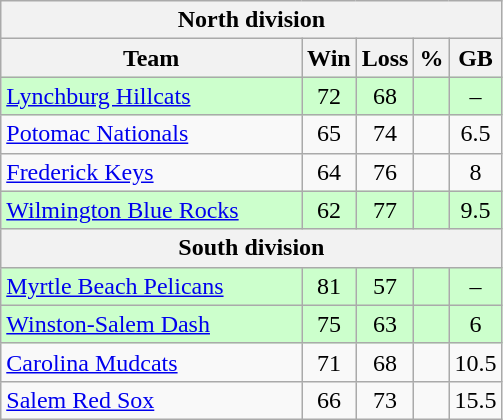<table class="wikitable">
<tr>
<th colspan="5">North division</th>
</tr>
<tr>
<th width="60%">Team</th>
<th>Win</th>
<th>Loss</th>
<th>%</th>
<th>GB</th>
</tr>
<tr align=center bgcolor=ccffcc>
<td align=left><a href='#'>Lynchburg Hillcats</a></td>
<td>72</td>
<td>68</td>
<td></td>
<td>–</td>
</tr>
<tr align=center>
<td align=left><a href='#'>Potomac Nationals</a></td>
<td>65</td>
<td>74</td>
<td></td>
<td>6.5</td>
</tr>
<tr align=center>
<td align=left><a href='#'>Frederick Keys</a></td>
<td>64</td>
<td>76</td>
<td></td>
<td>8</td>
</tr>
<tr align=center bgcolor=ccffcc>
<td align=left><a href='#'>Wilmington Blue Rocks</a></td>
<td>62</td>
<td>77</td>
<td></td>
<td>9.5</td>
</tr>
<tr>
<th colspan="5">South division</th>
</tr>
<tr align=center bgcolor=ccffcc>
<td align=left><a href='#'>Myrtle Beach Pelicans</a></td>
<td>81</td>
<td>57</td>
<td></td>
<td>–</td>
</tr>
<tr align=center bgcolor=ccffcc>
<td align=left><a href='#'>Winston-Salem Dash</a></td>
<td>75</td>
<td>63</td>
<td></td>
<td>6</td>
</tr>
<tr align=center>
<td align=left><a href='#'>Carolina Mudcats</a></td>
<td>71</td>
<td>68</td>
<td></td>
<td>10.5</td>
</tr>
<tr align=center>
<td align=left><a href='#'>Salem Red Sox</a></td>
<td>66</td>
<td>73</td>
<td></td>
<td>15.5</td>
</tr>
</table>
